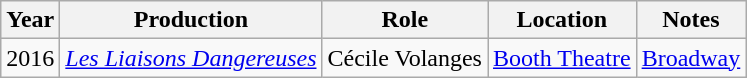<table class="wikitable sortable">
<tr>
<th>Year</th>
<th>Production</th>
<th>Role</th>
<th>Location</th>
<th class="unsortable">Notes</th>
</tr>
<tr>
<td>2016</td>
<td><em><a href='#'>Les Liaisons Dangereuses</a></em></td>
<td>Cécile Volanges</td>
<td><a href='#'>Booth Theatre</a></td>
<td><a href='#'>Broadway</a></td>
</tr>
</table>
